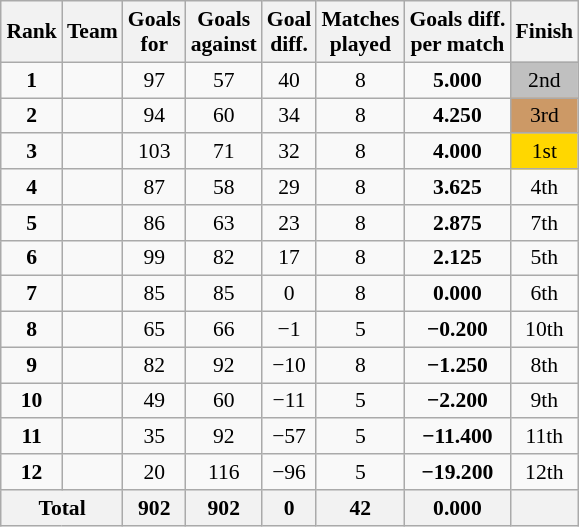<table class="wikitable sortable" style="text-align: center; font-size: 90%; margin-left: 1em;">
<tr>
<th>Rank</th>
<th>Team</th>
<th>Goals<br>for</th>
<th>Goals<br>against</th>
<th>Goal<br>diff.</th>
<th>Matches<br>played</th>
<th>Goals diff.<br>per match</th>
<th>Finish</th>
</tr>
<tr>
<td><strong>1</strong></td>
<td style="text-align: left;"></td>
<td>97</td>
<td>57</td>
<td>40</td>
<td>8</td>
<td><strong>5.000</strong></td>
<td style="background-color: silver;">2nd</td>
</tr>
<tr>
<td><strong>2</strong></td>
<td style="text-align: left;"></td>
<td>94</td>
<td>60</td>
<td>34</td>
<td>8</td>
<td><strong>4.250</strong></td>
<td style="background-color: #cc9966;">3rd</td>
</tr>
<tr>
<td><strong>3</strong></td>
<td style="text-align: left;"></td>
<td>103</td>
<td>71</td>
<td>32</td>
<td>8</td>
<td><strong>4.000</strong></td>
<td style="background-color: gold;">1st</td>
</tr>
<tr>
<td><strong>4</strong></td>
<td style="text-align: left;"></td>
<td>87</td>
<td>58</td>
<td>29</td>
<td>8</td>
<td><strong>3.625</strong></td>
<td>4th</td>
</tr>
<tr>
<td><strong>5</strong></td>
<td style="text-align: left;"></td>
<td>86</td>
<td>63</td>
<td>23</td>
<td>8</td>
<td><strong>2.875</strong></td>
<td>7th</td>
</tr>
<tr>
<td><strong>6</strong></td>
<td style="text-align: left;"></td>
<td>99</td>
<td>82</td>
<td>17</td>
<td>8</td>
<td><strong>2.125</strong></td>
<td>5th</td>
</tr>
<tr>
<td><strong>7</strong></td>
<td style="text-align: left;"></td>
<td>85</td>
<td>85</td>
<td>0</td>
<td>8</td>
<td><strong>0.000</strong></td>
<td>6th</td>
</tr>
<tr>
<td><strong>8</strong></td>
<td style="text-align: left;"></td>
<td>65</td>
<td>66</td>
<td>−1</td>
<td>5</td>
<td><strong>−0.200</strong></td>
<td>10th</td>
</tr>
<tr>
<td><strong>9</strong></td>
<td style="text-align: left;"></td>
<td>82</td>
<td>92</td>
<td>−10</td>
<td>8</td>
<td><strong>−1.250</strong></td>
<td>8th</td>
</tr>
<tr>
<td><strong>10</strong></td>
<td style="text-align: left;"></td>
<td>49</td>
<td>60</td>
<td>−11</td>
<td>5</td>
<td><strong>−2.200</strong></td>
<td>9th</td>
</tr>
<tr>
<td><strong>11</strong></td>
<td style="text-align: left;"></td>
<td>35</td>
<td>92</td>
<td>−57</td>
<td>5</td>
<td><strong>−11.400</strong></td>
<td>11th</td>
</tr>
<tr>
<td><strong>12</strong></td>
<td style="text-align: left;"></td>
<td>20</td>
<td>116</td>
<td>−96</td>
<td>5</td>
<td><strong>−19.200</strong></td>
<td>12th</td>
</tr>
<tr>
<th colspan="2">Total</th>
<th>902</th>
<th>902</th>
<th>0</th>
<th>42</th>
<th>0.000</th>
<th></th>
</tr>
</table>
